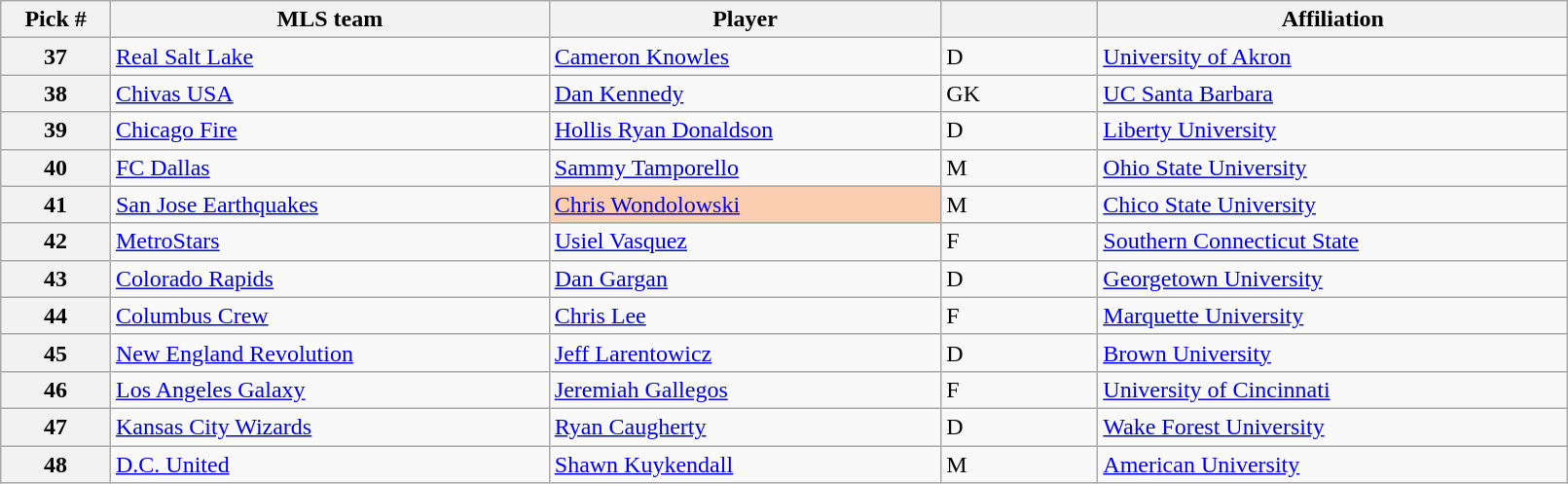<table class="wikitable sortable" style="width:85%">
<tr>
<th width=7%>Pick #</th>
<th width=28%>MLS team</th>
<th width=25%>Player</th>
<th width=10%></th>
<th>Affiliation</th>
</tr>
<tr>
<th>37</th>
<td><a href='#'>Real Salt Lake</a></td>
<td><a href='#'>Cameron Knowles</a></td>
<td>D</td>
<td><a href='#'>University of Akron</a></td>
</tr>
<tr>
<th>38</th>
<td><a href='#'>Chivas USA</a></td>
<td><a href='#'>Dan Kennedy</a></td>
<td>GK</td>
<td><a href='#'>UC Santa Barbara</a></td>
</tr>
<tr>
<th>39</th>
<td><a href='#'>Chicago Fire</a></td>
<td><a href='#'>Hollis Ryan Donaldson</a></td>
<td>D</td>
<td><a href='#'>Liberty University</a></td>
</tr>
<tr>
<th>40</th>
<td><a href='#'>FC Dallas</a></td>
<td><a href='#'>Sammy Tamporello</a></td>
<td>M</td>
<td><a href='#'>Ohio State University</a></td>
</tr>
<tr>
<th>41</th>
<td><a href='#'>San Jose Earthquakes</a></td>
<td bgcolor="#FBCEB1"><a href='#'>Chris Wondolowski</a></td>
<td>M</td>
<td><a href='#'>Chico State University</a></td>
</tr>
<tr>
<th>42</th>
<td><a href='#'>MetroStars</a></td>
<td><a href='#'>Usiel Vasquez</a></td>
<td>F</td>
<td><a href='#'>Southern Connecticut State</a></td>
</tr>
<tr>
<th>43</th>
<td><a href='#'>Colorado Rapids</a></td>
<td><a href='#'>Dan Gargan</a></td>
<td>D</td>
<td><a href='#'>Georgetown University</a></td>
</tr>
<tr>
<th>44</th>
<td><a href='#'>Columbus Crew</a></td>
<td><a href='#'>Chris Lee</a></td>
<td>F</td>
<td><a href='#'>Marquette University</a></td>
</tr>
<tr>
<th>45</th>
<td><a href='#'>New England Revolution</a></td>
<td><a href='#'>Jeff Larentowicz</a></td>
<td>D</td>
<td><a href='#'>Brown University</a></td>
</tr>
<tr>
<th>46</th>
<td><a href='#'>Los Angeles Galaxy</a></td>
<td><a href='#'>Jeremiah Gallegos</a></td>
<td>F</td>
<td><a href='#'>University of Cincinnati</a></td>
</tr>
<tr>
<th>47</th>
<td><a href='#'>Kansas City Wizards</a></td>
<td><a href='#'>Ryan Caugherty</a></td>
<td>D</td>
<td><a href='#'>Wake Forest University</a></td>
</tr>
<tr>
<th>48</th>
<td><a href='#'>D.C. United</a></td>
<td><a href='#'>Shawn Kuykendall</a></td>
<td>M</td>
<td><a href='#'>American University</a></td>
</tr>
</table>
